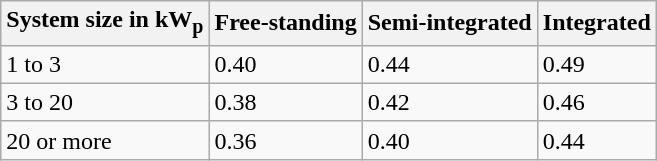<table class="wikitable">
<tr>
<th>System size in kW<sub>p</sub></th>
<th>Free-standing</th>
<th>Semi-integrated</th>
<th>Integrated</th>
</tr>
<tr>
<td>1 to 3</td>
<td>0.40</td>
<td>0.44</td>
<td>0.49</td>
</tr>
<tr>
<td>3 to 20</td>
<td>0.38</td>
<td>0.42</td>
<td>0.46</td>
</tr>
<tr>
<td>20 or more</td>
<td>0.36</td>
<td>0.40</td>
<td>0.44</td>
</tr>
</table>
